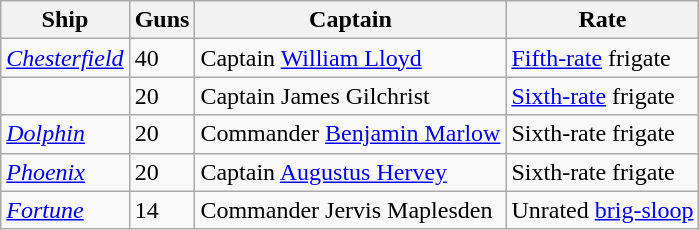<table class="wikitable" style="text-align:left">
<tr>
<th width="%">Ship</th>
<th width="%">Guns</th>
<th width="%">Captain</th>
<th width="%">Rate</th>
</tr>
<tr valign="top">
<td><a href='#'><em>Chesterfield</em></a></td>
<td>40</td>
<td>Captain <a href='#'>William Lloyd</a></td>
<td><a href='#'>Fifth-rate</a> frigate</td>
</tr>
<tr valign="top">
<td></td>
<td>20</td>
<td>Captain James Gilchrist</td>
<td><a href='#'>Sixth-rate</a> frigate</td>
</tr>
<tr valign="top">
<td><a href='#'><em>Dolphin</em></a></td>
<td>20</td>
<td>Commander <a href='#'>Benjamin Marlow</a></td>
<td>Sixth-rate frigate</td>
</tr>
<tr valign="top">
<td><a href='#'><em>Phoenix</em></a></td>
<td>20</td>
<td>Captain <a href='#'>Augustus Hervey</a></td>
<td>Sixth-rate frigate</td>
</tr>
<tr valign="top">
<td><a href='#'><em>Fortune</em></a></td>
<td>14</td>
<td>Commander Jervis Maplesden</td>
<td>Unrated <a href='#'>brig-sloop</a></td>
</tr>
</table>
